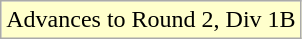<table class="wikitable">
<tr width=10px bgcolor=ffffcc>
<td>Advances to Round 2, Div 1B</td>
</tr>
</table>
